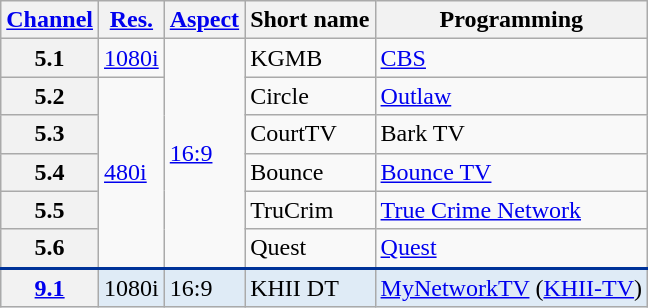<table class="wikitable">
<tr>
<th scope = "col"><a href='#'>Channel</a></th>
<th scope = "col"><a href='#'>Res.</a></th>
<th scope = "col"><a href='#'>Aspect</a></th>
<th scope = "col">Short name</th>
<th scope = "col">Programming</th>
</tr>
<tr>
<th scope = "row">5.1</th>
<td><a href='#'>1080i</a></td>
<td rowspan=6><a href='#'>16:9</a></td>
<td>KGMB</td>
<td><a href='#'>CBS</a></td>
</tr>
<tr>
<th scope = "row">5.2</th>
<td rowspan=5><a href='#'>480i</a></td>
<td>Circle</td>
<td><a href='#'>Outlaw</a></td>
</tr>
<tr>
<th scope = "row">5.3</th>
<td>CourtTV</td>
<td>Bark TV</td>
</tr>
<tr>
<th scope = "row">5.4</th>
<td>Bounce</td>
<td><a href='#'>Bounce TV</a></td>
</tr>
<tr>
<th scope = "row">5.5</th>
<td>TruCrim</td>
<td><a href='#'>True Crime Network</a></td>
</tr>
<tr>
<th scope = "row">5.6</th>
<td>Quest</td>
<td><a href='#'>Quest</a></td>
</tr>
<tr style="background-color:#DFEBF6; border-top: 2px solid #003399;">
<th scope = "row"><a href='#'>9.1</a></th>
<td>1080i</td>
<td>16:9</td>
<td>KHII DT</td>
<td><a href='#'>MyNetworkTV</a> (<a href='#'>KHII-TV</a>)</td>
</tr>
</table>
